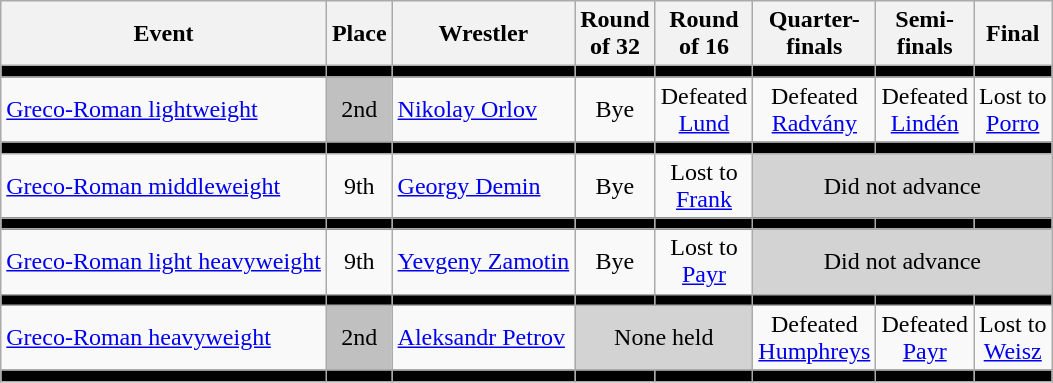<table class=wikitable>
<tr>
<th>Event</th>
<th>Place</th>
<th>Wrestler</th>
<th>Round <br> of 32</th>
<th>Round <br> of 16</th>
<th>Quarter-<br>finals</th>
<th>Semi-<br>finals</th>
<th>Final</th>
</tr>
<tr bgcolor=black>
<td></td>
<td></td>
<td></td>
<td></td>
<td></td>
<td></td>
<td></td>
<td></td>
</tr>
<tr align=center>
<td align=left><a href='#'>Greco-Roman lightweight</a></td>
<td bgcolor=silver>2nd</td>
<td align=left><a href='#'>Nikolay Orlov</a></td>
<td>Bye</td>
<td>Defeated <br> <a href='#'>Lund</a></td>
<td>Defeated <br> <a href='#'>Radvány</a></td>
<td>Defeated <br> <a href='#'>Lindén</a></td>
<td>Lost to <br> <a href='#'>Porro</a></td>
</tr>
<tr bgcolor=black>
<td></td>
<td></td>
<td></td>
<td></td>
<td></td>
<td></td>
<td></td>
<td></td>
</tr>
<tr align=center>
<td align=left><a href='#'>Greco-Roman middleweight</a></td>
<td>9th</td>
<td align=left><a href='#'>Georgy Demin</a></td>
<td>Bye</td>
<td>Lost to <br> <a href='#'>Frank</a></td>
<td colspan=3 bgcolor=lightgray>Did not advance</td>
</tr>
<tr bgcolor=black>
<td></td>
<td></td>
<td></td>
<td></td>
<td></td>
<td></td>
<td></td>
<td></td>
</tr>
<tr align=center>
<td align=left><a href='#'>Greco-Roman light heavyweight</a></td>
<td>9th</td>
<td align=left><a href='#'>Yevgeny Zamotin</a></td>
<td>Bye</td>
<td>Lost to <br> <a href='#'>Payr</a></td>
<td colspan=3 bgcolor=lightgray>Did not advance</td>
</tr>
<tr bgcolor=black>
<td></td>
<td></td>
<td></td>
<td></td>
<td></td>
<td></td>
<td></td>
<td></td>
</tr>
<tr align=center>
<td align=left><a href='#'>Greco-Roman heavyweight</a></td>
<td bgcolor=silver>2nd</td>
<td align=left><a href='#'>Aleksandr Petrov</a></td>
<td colspan=2 bgcolor=lightgray>None held</td>
<td>Defeated <br> <a href='#'>Humphreys</a></td>
<td>Defeated <br> <a href='#'>Payr</a></td>
<td>Lost to <br> <a href='#'>Weisz</a></td>
</tr>
<tr bgcolor=black>
<td></td>
<td></td>
<td></td>
<td></td>
<td></td>
<td></td>
<td></td>
<td></td>
</tr>
</table>
